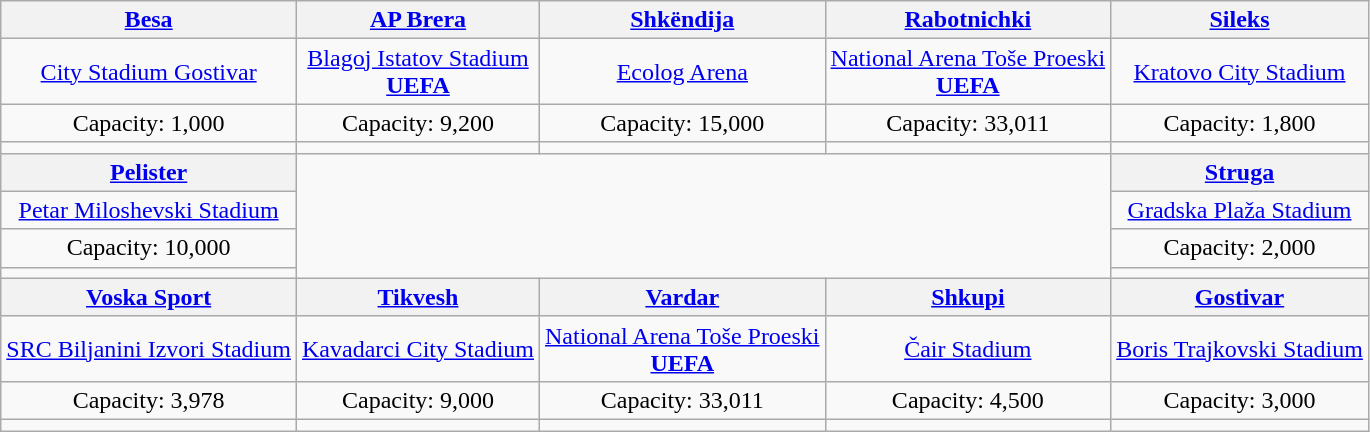<table class="wikitable" style="text-align:center">
<tr>
<th><a href='#'>Besa</a></th>
<th><a href='#'>AP Brera</a></th>
<th><a href='#'>Shkëndija</a></th>
<th><a href='#'>Rabotnichki</a></th>
<th><a href='#'>Sileks</a></th>
</tr>
<tr>
<td><a href='#'>City Stadium Gostivar</a></td>
<td><a href='#'>Blagoj Istatov Stadium</a><br><strong><a href='#'>UEFA</a></strong> </td>
<td><a href='#'>Ecolog Arena</a></td>
<td><a href='#'>National Arena Toše Proeski</a> <br><strong><a href='#'>UEFA</a></strong> </td>
<td><a href='#'>Kratovo City Stadium</a></td>
</tr>
<tr>
<td>Capacity: 1,000</td>
<td>Capacity: 9,200</td>
<td>Capacity: 15,000</td>
<td>Capacity: 33,011</td>
<td>Capacity: 1,800</td>
</tr>
<tr>
<td></td>
<td></td>
<td></td>
<td></td>
<td></td>
</tr>
<tr>
<th><a href='#'>Pelister</a></th>
<td colspan="3" rowspan="4"><br>
</td>
<th><a href='#'>Struga</a></th>
</tr>
<tr>
<td><a href='#'>Petar Miloshevski Stadium</a></td>
<td><a href='#'>Gradska Plaža Stadium</a></td>
</tr>
<tr>
<td>Capacity: 10,000</td>
<td>Capacity: 2,000</td>
</tr>
<tr>
<td></td>
<td></td>
</tr>
<tr>
<th><a href='#'>Voska Sport</a></th>
<th><a href='#'>Tikvesh</a></th>
<th><a href='#'>Vardar</a></th>
<th><a href='#'>Shkupi</a></th>
<th><a href='#'>Gostivar</a></th>
</tr>
<tr>
<td><a href='#'>SRC Biljanini Izvori Stadium</a></td>
<td><a href='#'>Kavadarci City Stadium</a></td>
<td><a href='#'>National Arena Toše Proeski</a> <br><strong><a href='#'>UEFA</a></strong> </td>
<td><a href='#'>Čair Stadium</a></td>
<td><a href='#'>Boris Trajkovski Stadium</a></td>
</tr>
<tr>
<td>Capacity: 3,978</td>
<td>Capacity: 9,000</td>
<td>Capacity: 33,011</td>
<td>Capacity: 4,500</td>
<td>Capacity: 3,000</td>
</tr>
<tr>
<td></td>
<td></td>
<td></td>
<td></td>
<td></td>
</tr>
</table>
